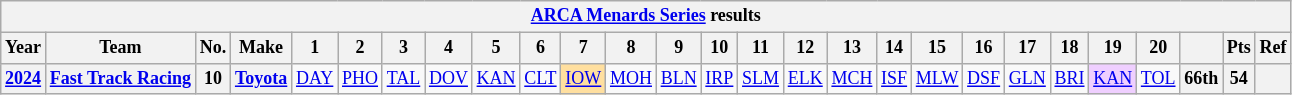<table class="wikitable" style="text-align:center; font-size:75%">
<tr>
<th colspan=27><a href='#'>ARCA Menards Series</a> results</th>
</tr>
<tr>
<th>Year</th>
<th>Team</th>
<th>No.</th>
<th>Make</th>
<th>1</th>
<th>2</th>
<th>3</th>
<th>4</th>
<th>5</th>
<th>6</th>
<th>7</th>
<th>8</th>
<th>9</th>
<th>10</th>
<th>11</th>
<th>12</th>
<th>13</th>
<th>14</th>
<th>15</th>
<th>16</th>
<th>17</th>
<th>18</th>
<th>19</th>
<th>20</th>
<th></th>
<th>Pts</th>
<th>Ref</th>
</tr>
<tr>
<th><a href='#'>2024</a></th>
<th><a href='#'>Fast Track Racing</a></th>
<th>10</th>
<th><a href='#'>Toyota</a></th>
<td><a href='#'>DAY</a></td>
<td><a href='#'>PHO</a></td>
<td><a href='#'>TAL</a></td>
<td><a href='#'>DOV</a></td>
<td><a href='#'>KAN</a></td>
<td><a href='#'>CLT</a></td>
<td style="background:#FFDF9F;"><a href='#'>IOW</a><br></td>
<td><a href='#'>MOH</a></td>
<td><a href='#'>BLN</a></td>
<td><a href='#'>IRP</a></td>
<td><a href='#'>SLM</a></td>
<td><a href='#'>ELK</a></td>
<td><a href='#'>MCH</a></td>
<td><a href='#'>ISF</a></td>
<td><a href='#'>MLW</a></td>
<td><a href='#'>DSF</a></td>
<td><a href='#'>GLN</a></td>
<td><a href='#'>BRI</a></td>
<td style="background:#EFCFFF;"><a href='#'>KAN</a><br></td>
<td><a href='#'>TOL</a></td>
<th>66th</th>
<th>54</th>
<th></th>
</tr>
</table>
